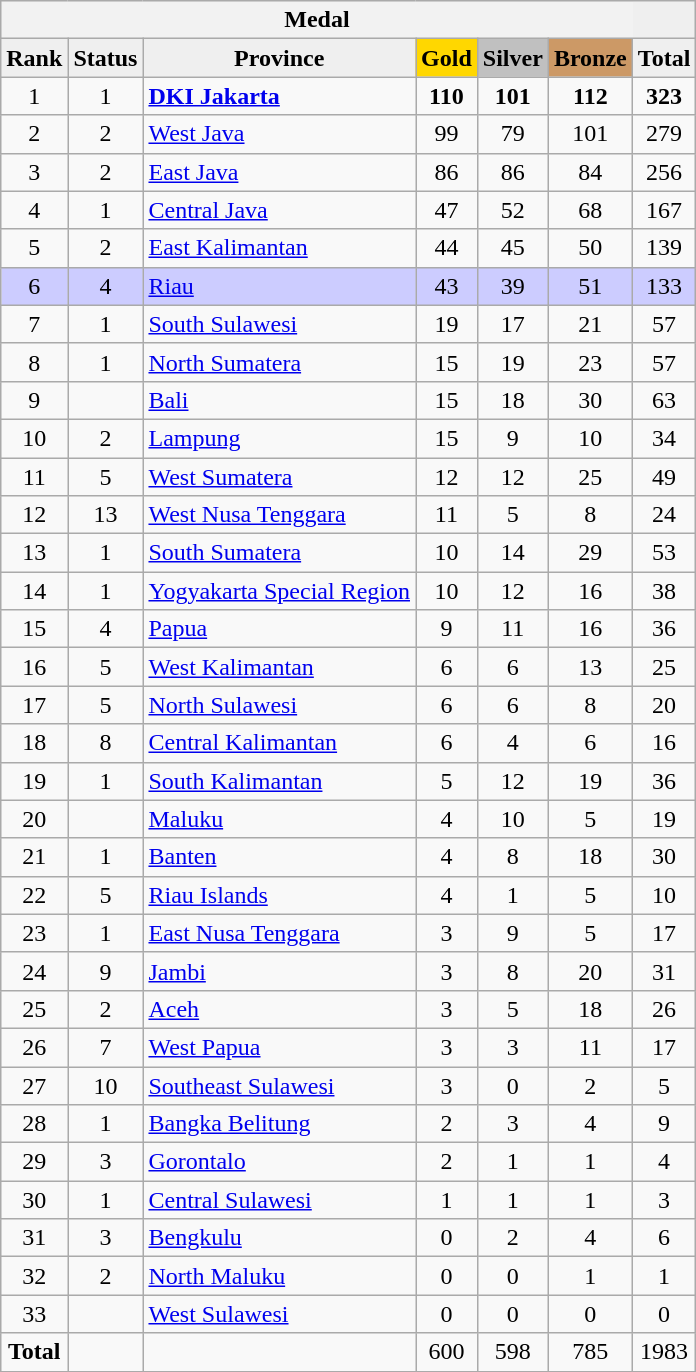<table class="wikitable" style="text-align:center">
<tr bgcolor="#efefef">
<th colspan=6 style="border-right:0px;";>Medal</th>
<td style="border-left:0px";></td>
</tr>
<tr bgcolor="#efefef">
<td><strong>Rank</strong></td>
<td><strong>Status</strong></td>
<td><strong>Province</strong></td>
<td bgcolor="gold"><strong>Gold</strong></td>
<td bgcolor="silver"><strong>Silver</strong></td>
<td bgcolor="CC9966"><strong>Bronze</strong></td>
<td><strong>Total</strong></td>
</tr>
<tr>
<td>1</td>
<td> 1</td>
<td style="text-align:left"><strong><a href='#'>DKI Jakarta</a></strong></td>
<td><strong>110</strong></td>
<td><strong>101</strong></td>
<td><strong>112</strong></td>
<td><strong>323</strong></td>
</tr>
<tr>
<td>2</td>
<td> 2</td>
<td style="text-align:left"><a href='#'>West Java</a></td>
<td>99</td>
<td>79</td>
<td>101</td>
<td>279</td>
</tr>
<tr>
<td>3</td>
<td> 2</td>
<td style="text-align:left"><a href='#'>East Java</a></td>
<td>86</td>
<td>86</td>
<td>84</td>
<td>256</td>
</tr>
<tr>
<td>4</td>
<td> 1</td>
<td style="text-align:left"><a href='#'>Central Java</a></td>
<td>47</td>
<td>52</td>
<td>68</td>
<td>167</td>
</tr>
<tr>
<td>5</td>
<td> 2</td>
<td style="text-align:left"><a href='#'>East Kalimantan</a></td>
<td>44</td>
<td>45</td>
<td>50</td>
<td>139</td>
</tr>
<tr style="background:#ccccff">
<td>6</td>
<td> 4</td>
<td style="text-align:left"><a href='#'>Riau</a></td>
<td>43</td>
<td>39</td>
<td>51</td>
<td>133</td>
</tr>
<tr>
<td>7</td>
<td> 1</td>
<td style="text-align:left"><a href='#'>South Sulawesi</a></td>
<td>19</td>
<td>17</td>
<td>21</td>
<td>57</td>
</tr>
<tr>
<td>8</td>
<td> 1</td>
<td style="text-align:left"><a href='#'>North Sumatera</a></td>
<td>15</td>
<td>19</td>
<td>23</td>
<td>57</td>
</tr>
<tr>
<td>9</td>
<td></td>
<td style="text-align:left"><a href='#'>Bali</a></td>
<td>15</td>
<td>18</td>
<td>30</td>
<td>63</td>
</tr>
<tr>
<td>10</td>
<td> 2</td>
<td style="text-align:left"><a href='#'>Lampung</a></td>
<td>15</td>
<td>9</td>
<td>10</td>
<td>34</td>
</tr>
<tr>
<td>11</td>
<td> 5</td>
<td style="text-align:left"><a href='#'>West Sumatera</a></td>
<td>12</td>
<td>12</td>
<td>25</td>
<td>49</td>
</tr>
<tr>
<td>12</td>
<td> 13</td>
<td style="text-align:left"><a href='#'>West Nusa Tenggara</a></td>
<td>11</td>
<td>5</td>
<td>8</td>
<td>24</td>
</tr>
<tr>
<td>13</td>
<td> 1</td>
<td style="text-align:left"><a href='#'>South Sumatera</a></td>
<td>10</td>
<td>14</td>
<td>29</td>
<td>53</td>
</tr>
<tr>
<td>14</td>
<td> 1</td>
<td style="text-align:left"><a href='#'>Yogyakarta Special Region</a></td>
<td>10</td>
<td>12</td>
<td>16</td>
<td>38</td>
</tr>
<tr>
<td>15</td>
<td> 4</td>
<td style="text-align:left"><a href='#'>Papua</a></td>
<td>9</td>
<td>11</td>
<td>16</td>
<td>36</td>
</tr>
<tr>
<td>16</td>
<td> 5</td>
<td style="text-align:left"><a href='#'>West Kalimantan</a></td>
<td>6</td>
<td>6</td>
<td>13</td>
<td>25</td>
</tr>
<tr>
<td>17</td>
<td> 5</td>
<td style="text-align:left"><a href='#'>North Sulawesi</a></td>
<td>6</td>
<td>6</td>
<td>8</td>
<td>20</td>
</tr>
<tr>
<td>18</td>
<td> 8</td>
<td style="text-align:left"><a href='#'>Central Kalimantan</a></td>
<td>6</td>
<td>4</td>
<td>6</td>
<td>16</td>
</tr>
<tr>
<td>19</td>
<td> 1</td>
<td style="text-align:left"><a href='#'>South Kalimantan</a></td>
<td>5</td>
<td>12</td>
<td>19</td>
<td>36</td>
</tr>
<tr>
<td>20</td>
<td></td>
<td style="text-align:left"><a href='#'>Maluku</a></td>
<td>4</td>
<td>10</td>
<td>5</td>
<td>19</td>
</tr>
<tr>
<td>21</td>
<td> 1</td>
<td style="text-align:left"><a href='#'>Banten</a></td>
<td>4</td>
<td>8</td>
<td>18</td>
<td>30</td>
</tr>
<tr>
<td>22</td>
<td> 5</td>
<td style="text-align:left"><a href='#'>Riau Islands</a></td>
<td>4</td>
<td>1</td>
<td>5</td>
<td>10</td>
</tr>
<tr>
<td>23</td>
<td> 1</td>
<td style="text-align:left"><a href='#'>East Nusa Tenggara</a></td>
<td>3</td>
<td>9</td>
<td>5</td>
<td>17</td>
</tr>
<tr>
<td>24</td>
<td> 9</td>
<td style="text-align:left"><a href='#'>Jambi</a></td>
<td>3</td>
<td>8</td>
<td>20</td>
<td>31</td>
</tr>
<tr>
<td>25</td>
<td> 2</td>
<td style="text-align:left"><a href='#'>Aceh</a></td>
<td>3</td>
<td>5</td>
<td>18</td>
<td>26</td>
</tr>
<tr>
<td>26</td>
<td> 7</td>
<td style="text-align:left"><a href='#'>West Papua</a></td>
<td>3</td>
<td>3</td>
<td>11</td>
<td>17</td>
</tr>
<tr>
<td>27</td>
<td> 10</td>
<td style="text-align:left"><a href='#'>Southeast Sulawesi</a></td>
<td>3</td>
<td>0</td>
<td>2</td>
<td>5</td>
</tr>
<tr>
<td>28</td>
<td> 1</td>
<td style="text-align:left"><a href='#'>Bangka Belitung</a></td>
<td>2</td>
<td>3</td>
<td>4</td>
<td>9</td>
</tr>
<tr>
<td>29</td>
<td> 3</td>
<td style="text-align:left"><a href='#'>Gorontalo</a></td>
<td>2</td>
<td>1</td>
<td>1</td>
<td>4</td>
</tr>
<tr>
<td>30</td>
<td> 1</td>
<td style="text-align:left"><a href='#'>Central Sulawesi</a></td>
<td>1</td>
<td>1</td>
<td>1</td>
<td>3</td>
</tr>
<tr>
<td>31</td>
<td> 3</td>
<td style="text-align:left"><a href='#'>Bengkulu</a></td>
<td>0</td>
<td>2</td>
<td>4</td>
<td>6</td>
</tr>
<tr>
<td>32</td>
<td> 2</td>
<td style="text-align:left"><a href='#'>North Maluku</a></td>
<td>0</td>
<td>0</td>
<td>1</td>
<td>1</td>
</tr>
<tr>
<td>33</td>
<td></td>
<td style="text-align:left"><a href='#'>West Sulawesi</a></td>
<td>0</td>
<td>0</td>
<td>0</td>
<td>0</td>
</tr>
<tr>
<td><strong>Total</strong></td>
<td></td>
<td></td>
<td>600<strong> </strong></td>
<td>598<strong> </strong></td>
<td>785<strong> </strong></td>
<td>1983<strong> </strong></td>
</tr>
<tr>
</tr>
</table>
